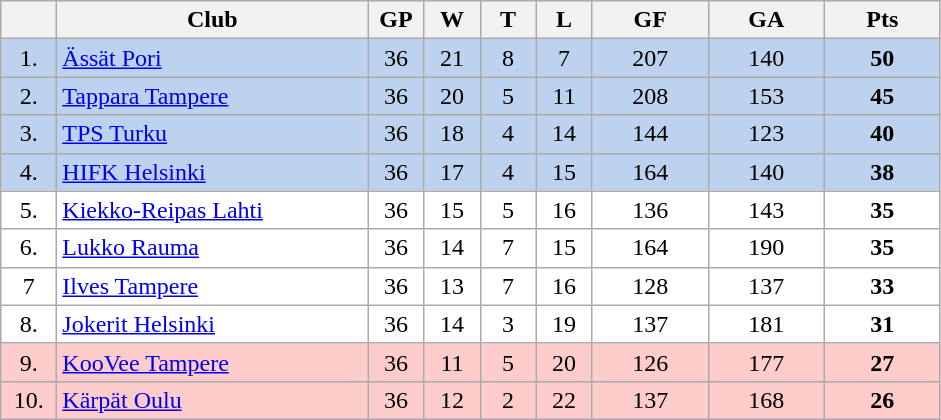<table class="wikitable">
<tr>
<th width="30"></th>
<th width="200">Club</th>
<th width="30">GP</th>
<th width="30">W</th>
<th width="30">T</th>
<th width="30">L</th>
<th width="70">GF</th>
<th width="70">GA</th>
<th width="70">Pts</th>
</tr>
<tr bgcolor="#BCD2EE" align="center">
<td>1.</td>
<td align="left"><a href='#'>Ässät Pori</a></td>
<td>36</td>
<td>21</td>
<td>8</td>
<td>7</td>
<td>207</td>
<td>140</td>
<td><strong>50</strong></td>
</tr>
<tr bgcolor="#BCD2EE" align="center">
<td>2.</td>
<td align="left"><a href='#'>Tappara Tampere</a></td>
<td>36</td>
<td>20</td>
<td>5</td>
<td>11</td>
<td>208</td>
<td>153</td>
<td><strong>45</strong></td>
</tr>
<tr bgcolor="#BCD2EE" align="center">
<td>3.</td>
<td align="left"><a href='#'>TPS Turku</a></td>
<td>36</td>
<td>18</td>
<td>4</td>
<td>14</td>
<td>144</td>
<td>123</td>
<td><strong>40</strong></td>
</tr>
<tr bgcolor="#BCD2EE" align="center">
<td>4.</td>
<td align="left"><a href='#'>HIFK Helsinki</a></td>
<td>36</td>
<td>17</td>
<td>4</td>
<td>15</td>
<td>164</td>
<td>140</td>
<td><strong>38</strong></td>
</tr>
<tr bgcolor="#FFFFFF" align="center">
<td>5.</td>
<td align="left"><a href='#'>Kiekko-Reipas Lahti</a></td>
<td>36</td>
<td>15</td>
<td>5</td>
<td>16</td>
<td>136</td>
<td>143</td>
<td><strong>35</strong></td>
</tr>
<tr bgcolor="#FFFFFF" align="center">
<td>6.</td>
<td align="left"><a href='#'>Lukko Rauma</a></td>
<td>36</td>
<td>14</td>
<td>7</td>
<td>15</td>
<td>164</td>
<td>190</td>
<td><strong>35</strong></td>
</tr>
<tr bgcolor="#FFFFFF" align="center">
<td>7</td>
<td align="left"><a href='#'>Ilves Tampere</a></td>
<td>36</td>
<td>13</td>
<td>7</td>
<td>16</td>
<td>128</td>
<td>137</td>
<td><strong>33</strong></td>
</tr>
<tr bgcolor="#FFFFFF" align="center">
<td>8.</td>
<td align="left"><a href='#'>Jokerit Helsinki</a></td>
<td>36</td>
<td>14</td>
<td>3</td>
<td>19</td>
<td>137</td>
<td>181</td>
<td><strong>31</strong></td>
</tr>
<tr bgcolor="#ffcccc" align="center">
<td>9.</td>
<td align="left"><a href='#'>KooVee Tampere</a></td>
<td>36</td>
<td>11</td>
<td>5</td>
<td>20</td>
<td>126</td>
<td>177</td>
<td><strong>27</strong></td>
</tr>
<tr bgcolor="#ffcccc" align="center">
<td>10.</td>
<td align="left"><a href='#'>Kärpät Oulu</a></td>
<td>36</td>
<td>12</td>
<td>2</td>
<td>22</td>
<td>137</td>
<td>168</td>
<td><strong>26</strong></td>
</tr>
</table>
